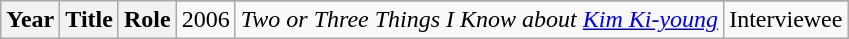<table class="wikitable sortable">
<tr>
<th rowspan="2">Year</th>
<th rowspan="2">Title</th>
<th rowspan="2" scope="col" class="unsortable">Role</th>
</tr>
<tr>
<td>2006</td>
<td><em>Two or Three Things I Know about <a href='#'>Kim Ki-young</a></em></td>
<td>Interviewee</td>
</tr>
</table>
